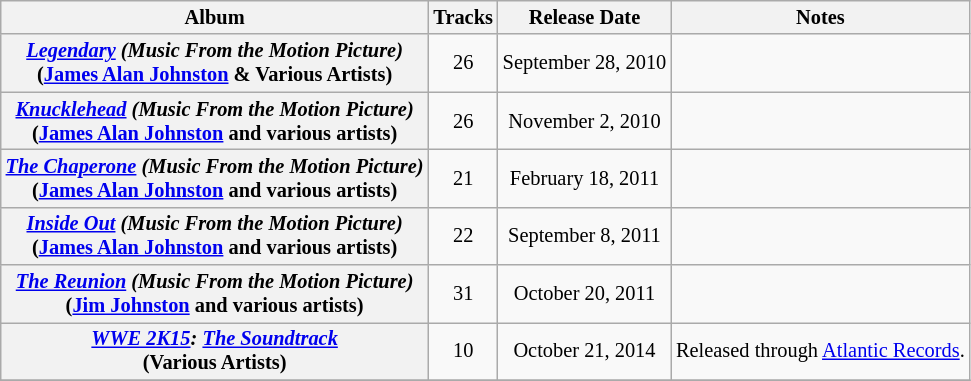<table class="wikitable sortable" style="text-align:center; font-size:85%">
<tr>
<th>Album</th>
<th>Tracks</th>
<th>Release Date</th>
<th>Notes</th>
</tr>
<tr>
<th><em><a href='#'>Legendary</a> (Music From the Motion Picture)</em><br>(<a href='#'>James Alan Johnston</a> & Various Artists)</th>
<td>26</td>
<td>September 28, 2010</td>
<td></td>
</tr>
<tr>
<th><em><a href='#'>Knucklehead</a> (Music From the Motion Picture)</em><br>(<a href='#'>James Alan Johnston</a> and various artists)</th>
<td>26</td>
<td>November 2, 2010</td>
<td></td>
</tr>
<tr>
<th><em><a href='#'>The Chaperone</a> (Music From the Motion Picture)</em><br>(<a href='#'>James Alan Johnston</a> and various artists)</th>
<td>21</td>
<td>February 18, 2011</td>
<td></td>
</tr>
<tr>
<th><em><a href='#'>Inside Out</a> (Music From the Motion Picture)</em><br>(<a href='#'>James Alan Johnston</a> and various artists)</th>
<td>22</td>
<td>September 8, 2011</td>
<td></td>
</tr>
<tr>
<th><em><a href='#'>The Reunion</a> (Music From the Motion Picture)</em><br>(<a href='#'>Jim Johnston</a> and various artists)</th>
<td>31</td>
<td>October 20, 2011</td>
<td></td>
</tr>
<tr>
<th><em><a href='#'>WWE 2K15</a>: <a href='#'>The Soundtrack</a></em><br>(Various Artists)</th>
<td>10</td>
<td>October 21, 2014</td>
<td>Released through <a href='#'>Atlantic Records</a>.</td>
</tr>
<tr>
</tr>
</table>
